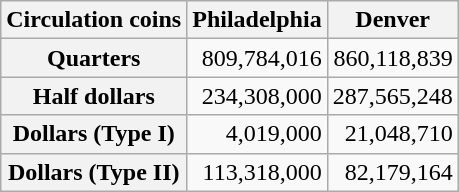<table class="wikitable plainrowheaders" style="text-align: right;">
<tr>
<th scope="col">Circulation coins</th>
<th scope="col">Philadelphia</th>
<th scope="col">Denver</th>
</tr>
<tr>
<th scope="row">Quarters</th>
<td>809,784,016</td>
<td>860,118,839</td>
</tr>
<tr>
<th scope="row">Half dollars</th>
<td>234,308,000</td>
<td>287,565,248</td>
</tr>
<tr>
<th scope="row">Dollars (Type I)</th>
<td>4,019,000</td>
<td>21,048,710</td>
</tr>
<tr>
<th scope="row">Dollars (Type II)</th>
<td>113,318,000</td>
<td>82,179,164</td>
</tr>
</table>
